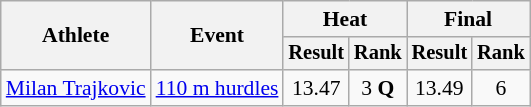<table class="wikitable" style="font-size:90%; text-align:center">
<tr>
<th rowspan=2>Athlete</th>
<th rowspan=2>Event</th>
<th colspan=2>Heat</th>
<th colspan=2>Final</th>
</tr>
<tr style="font-size:95%">
<th>Result</th>
<th>Rank</th>
<th>Result</th>
<th>Rank</th>
</tr>
<tr>
<td align=left><a href='#'>Milan Trajkovic</a></td>
<td align=left rowspan=1><a href='#'>110 m hurdles</a></td>
<td>13.47</td>
<td>3 <strong>Q</strong></td>
<td>13.49</td>
<td>6</td>
</tr>
</table>
